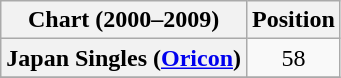<table class="wikitable plainrowheaders">
<tr>
<th>Chart (2000–2009)</th>
<th>Position</th>
</tr>
<tr>
<th scope="row">Japan Singles (<a href='#'>Oricon</a>)</th>
<td style="text-align:center;">58</td>
</tr>
<tr>
</tr>
</table>
